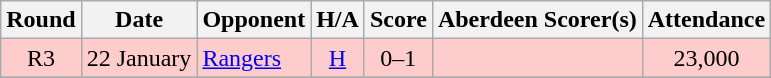<table class="wikitable" style="text-align:center">
<tr>
<th>Round</th>
<th>Date</th>
<th>Opponent</th>
<th>H/A</th>
<th>Score</th>
<th>Aberdeen Scorer(s)</th>
<th>Attendance</th>
</tr>
<tr bgcolor=#FFCCCC>
<td>R3</td>
<td align=left>22 January</td>
<td align=left><a href='#'>Rangers</a></td>
<td><a href='#'>H</a></td>
<td>0–1</td>
<td align=left></td>
<td>23,000</td>
</tr>
<tr>
</tr>
</table>
